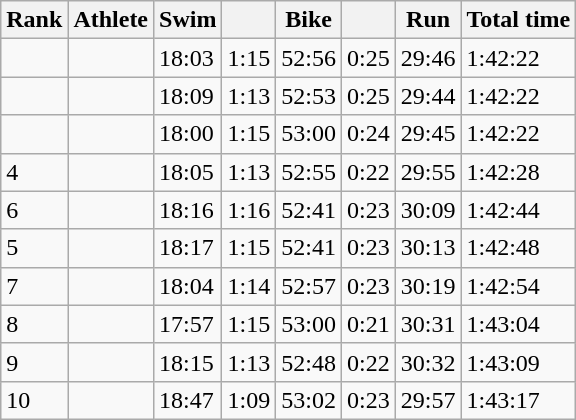<table class="wikitable sortable">
<tr>
<th>Rank</th>
<th>Athlete</th>
<th>Swim</th>
<th></th>
<th>Bike</th>
<th></th>
<th>Run</th>
<th>Total time</th>
</tr>
<tr>
<td></td>
<td></td>
<td>18:03</td>
<td>1:15</td>
<td>52:56</td>
<td>0:25</td>
<td>29:46</td>
<td>1:42:22</td>
</tr>
<tr>
<td></td>
<td></td>
<td>18:09</td>
<td>1:13</td>
<td>52:53</td>
<td>0:25</td>
<td>29:44</td>
<td>1:42:22</td>
</tr>
<tr>
<td></td>
<td></td>
<td>18:00</td>
<td>1:15</td>
<td>53:00</td>
<td>0:24</td>
<td>29:45</td>
<td>1:42:22</td>
</tr>
<tr>
<td>4</td>
<td></td>
<td>18:05</td>
<td>1:13</td>
<td>52:55</td>
<td>0:22</td>
<td>29:55</td>
<td>1:42:28</td>
</tr>
<tr>
<td>6</td>
<td></td>
<td>18:16</td>
<td>1:16</td>
<td>52:41</td>
<td>0:23</td>
<td>30:09</td>
<td>1:42:44</td>
</tr>
<tr>
<td>5</td>
<td></td>
<td>18:17</td>
<td>1:15</td>
<td>52:41</td>
<td>0:23</td>
<td>30:13</td>
<td>1:42:48</td>
</tr>
<tr>
<td>7</td>
<td></td>
<td>18:04</td>
<td>1:14</td>
<td>52:57</td>
<td>0:23</td>
<td>30:19</td>
<td>1:42:54</td>
</tr>
<tr>
<td>8</td>
<td></td>
<td>17:57</td>
<td>1:15</td>
<td>53:00</td>
<td>0:21</td>
<td>30:31</td>
<td>1:43:04</td>
</tr>
<tr>
<td>9</td>
<td></td>
<td>18:15</td>
<td>1:13</td>
<td>52:48</td>
<td>0:22</td>
<td>30:32</td>
<td>1:43:09</td>
</tr>
<tr>
<td>10</td>
<td></td>
<td>18:47</td>
<td>1:09</td>
<td>53:02</td>
<td>0:23</td>
<td>29:57</td>
<td>1:43:17</td>
</tr>
</table>
